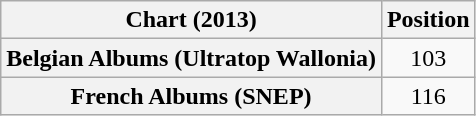<table class="wikitable sortable plainrowheaders" style="text-align:center">
<tr>
<th scope="col">Chart (2013)</th>
<th scope="col">Position</th>
</tr>
<tr>
<th scope="row">Belgian Albums (Ultratop Wallonia)</th>
<td>103</td>
</tr>
<tr>
<th scope="row">French Albums (SNEP)</th>
<td>116</td>
</tr>
</table>
